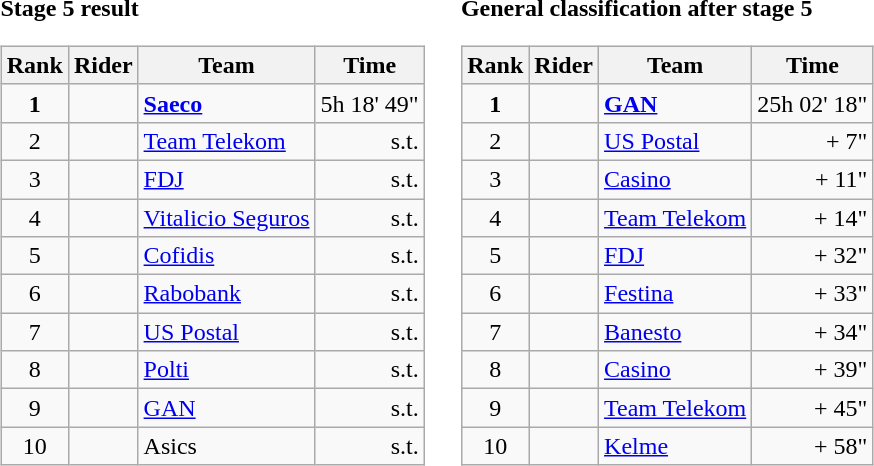<table>
<tr>
<td><strong>Stage 5 result</strong><br><table class="wikitable">
<tr>
<th scope="col">Rank</th>
<th scope="col">Rider</th>
<th scope="col">Team</th>
<th scope="col">Time</th>
</tr>
<tr>
<td style="text-align:center;"><strong>1</strong></td>
<td><strong></strong></td>
<td><strong><a href='#'>Saeco</a></strong></td>
<td style="text-align:right;">5h 18' 49"</td>
</tr>
<tr>
<td style="text-align:center;">2</td>
<td></td>
<td><a href='#'>Team Telekom</a></td>
<td style="text-align:right;">s.t.</td>
</tr>
<tr>
<td style="text-align:center;">3</td>
<td></td>
<td><a href='#'>FDJ</a></td>
<td style="text-align:right;">s.t.</td>
</tr>
<tr>
<td style="text-align:center;">4</td>
<td></td>
<td><a href='#'>Vitalicio Seguros</a></td>
<td style="text-align:right;">s.t.</td>
</tr>
<tr>
<td style="text-align:center;">5</td>
<td></td>
<td><a href='#'>Cofidis</a></td>
<td style="text-align:right;">s.t.</td>
</tr>
<tr>
<td style="text-align:center;">6</td>
<td></td>
<td><a href='#'>Rabobank</a></td>
<td style="text-align:right;">s.t.</td>
</tr>
<tr>
<td style="text-align:center;">7</td>
<td></td>
<td><a href='#'>US Postal</a></td>
<td style="text-align:right;">s.t.</td>
</tr>
<tr>
<td style="text-align:center;">8</td>
<td></td>
<td><a href='#'>Polti</a></td>
<td style="text-align:right;">s.t.</td>
</tr>
<tr>
<td style="text-align:center;">9</td>
<td></td>
<td><a href='#'>GAN</a></td>
<td style="text-align:right;">s.t.</td>
</tr>
<tr>
<td style="text-align:center;">10</td>
<td></td>
<td>Asics</td>
<td style="text-align:right;">s.t.</td>
</tr>
</table>
</td>
<td></td>
<td><strong>General classification after stage 5</strong><br><table class="wikitable">
<tr>
<th scope="col">Rank</th>
<th scope="col">Rider</th>
<th scope="col">Team</th>
<th scope="col">Time</th>
</tr>
<tr>
<td style="text-align:center;"><strong>1</strong></td>
<td><strong></strong> </td>
<td><strong><a href='#'>GAN</a></strong></td>
<td style="text-align:right;">25h 02' 18"</td>
</tr>
<tr>
<td style="text-align:center;">2</td>
<td></td>
<td><a href='#'>US Postal</a></td>
<td style="text-align:right;">+ 7"</td>
</tr>
<tr>
<td style="text-align:center;">3</td>
<td></td>
<td><a href='#'>Casino</a></td>
<td style="text-align:right;">+ 11"</td>
</tr>
<tr>
<td style="text-align:center;">4</td>
<td></td>
<td><a href='#'>Team Telekom</a></td>
<td style="text-align:right;">+ 14"</td>
</tr>
<tr>
<td style="text-align:center;">5</td>
<td></td>
<td><a href='#'>FDJ</a></td>
<td style="text-align:right;">+ 32"</td>
</tr>
<tr>
<td style="text-align:center;">6</td>
<td></td>
<td><a href='#'>Festina</a></td>
<td style="text-align:right;">+ 33"</td>
</tr>
<tr>
<td style="text-align:center;">7</td>
<td></td>
<td><a href='#'>Banesto</a></td>
<td style="text-align:right;">+ 34"</td>
</tr>
<tr>
<td style="text-align:center;">8</td>
<td></td>
<td><a href='#'>Casino</a></td>
<td style="text-align:right;">+ 39"</td>
</tr>
<tr>
<td style="text-align:center;">9</td>
<td> </td>
<td><a href='#'>Team Telekom</a></td>
<td style="text-align:right;">+ 45"</td>
</tr>
<tr>
<td style="text-align:center;">10</td>
<td></td>
<td><a href='#'>Kelme</a></td>
<td style="text-align:right;">+ 58"</td>
</tr>
</table>
</td>
</tr>
</table>
